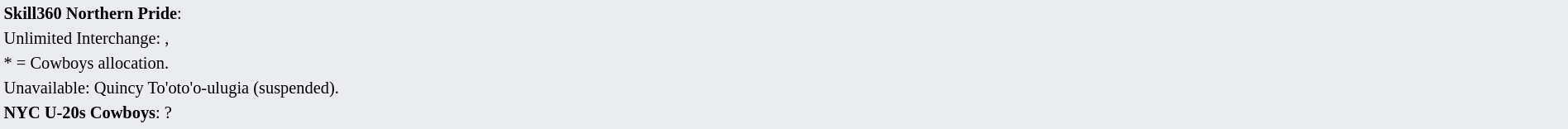<table style="background:#eaecf0; font-size:85%; width:100%;">
<tr>
<td><strong>Skill360 Northern Pride</strong>:             </td>
</tr>
<tr>
<td>Unlimited Interchange:      ,   </td>
</tr>
<tr>
<td>* = Cowboys allocation.</td>
</tr>
<tr>
<td>Unavailable: Quincy To'oto'o-ulugia (suspended).</td>
</tr>
<tr>
<td><strong>NYC U-20s Cowboys</strong>: ?</td>
</tr>
<tr>
</tr>
</table>
